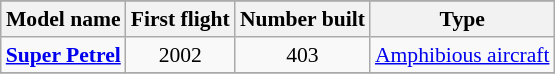<table class="wikitable" align=center style="font-size:90%;">
<tr>
</tr>
<tr style="background:#efefef;">
<th>Model name</th>
<th>First flight</th>
<th>Number built</th>
<th>Type</th>
</tr>
<tr>
<td align=left><strong><a href='#'>Super Petrel</a></strong></td>
<td align=center>2002</td>
<td align=center>403</td>
<td align=left><a href='#'>Amphibious aircraft</a></td>
</tr>
<tr>
</tr>
</table>
